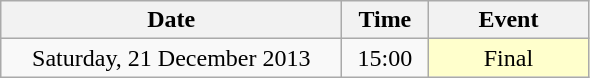<table class = "wikitable" style="text-align:center;">
<tr>
<th width=220>Date</th>
<th width=50>Time</th>
<th width=100>Event</th>
</tr>
<tr>
<td>Saturday, 21 December 2013</td>
<td>15:00</td>
<td bgcolor=ffffcc>Final</td>
</tr>
</table>
